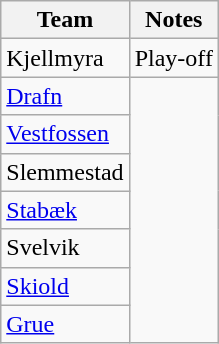<table class="wikitable">
<tr>
<th>Team</th>
<th>Notes</th>
</tr>
<tr>
<td>Kjellmyra</td>
<td>Play-off</td>
</tr>
<tr>
<td><a href='#'>Drafn</a></td>
</tr>
<tr>
<td><a href='#'>Vestfossen</a></td>
</tr>
<tr>
<td>Slemmestad</td>
</tr>
<tr>
<td><a href='#'>Stabæk</a></td>
</tr>
<tr>
<td>Svelvik</td>
</tr>
<tr>
<td><a href='#'>Skiold</a></td>
</tr>
<tr>
<td><a href='#'>Grue</a></td>
</tr>
</table>
